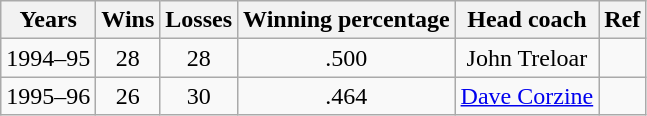<table class="wikitable sortable" style="text-align:center;">
<tr>
<th>Years</th>
<th>Wins</th>
<th>Losses</th>
<th>Winning percentage</th>
<th>Head coach</th>
<th class="unsortable">Ref</th>
</tr>
<tr>
<td>1994–95</td>
<td>28</td>
<td>28</td>
<td>.500</td>
<td>John Treloar</td>
<td></td>
</tr>
<tr>
<td>1995–96</td>
<td>26</td>
<td>30</td>
<td>.464</td>
<td><a href='#'>Dave Corzine</a></td>
<td></td>
</tr>
</table>
